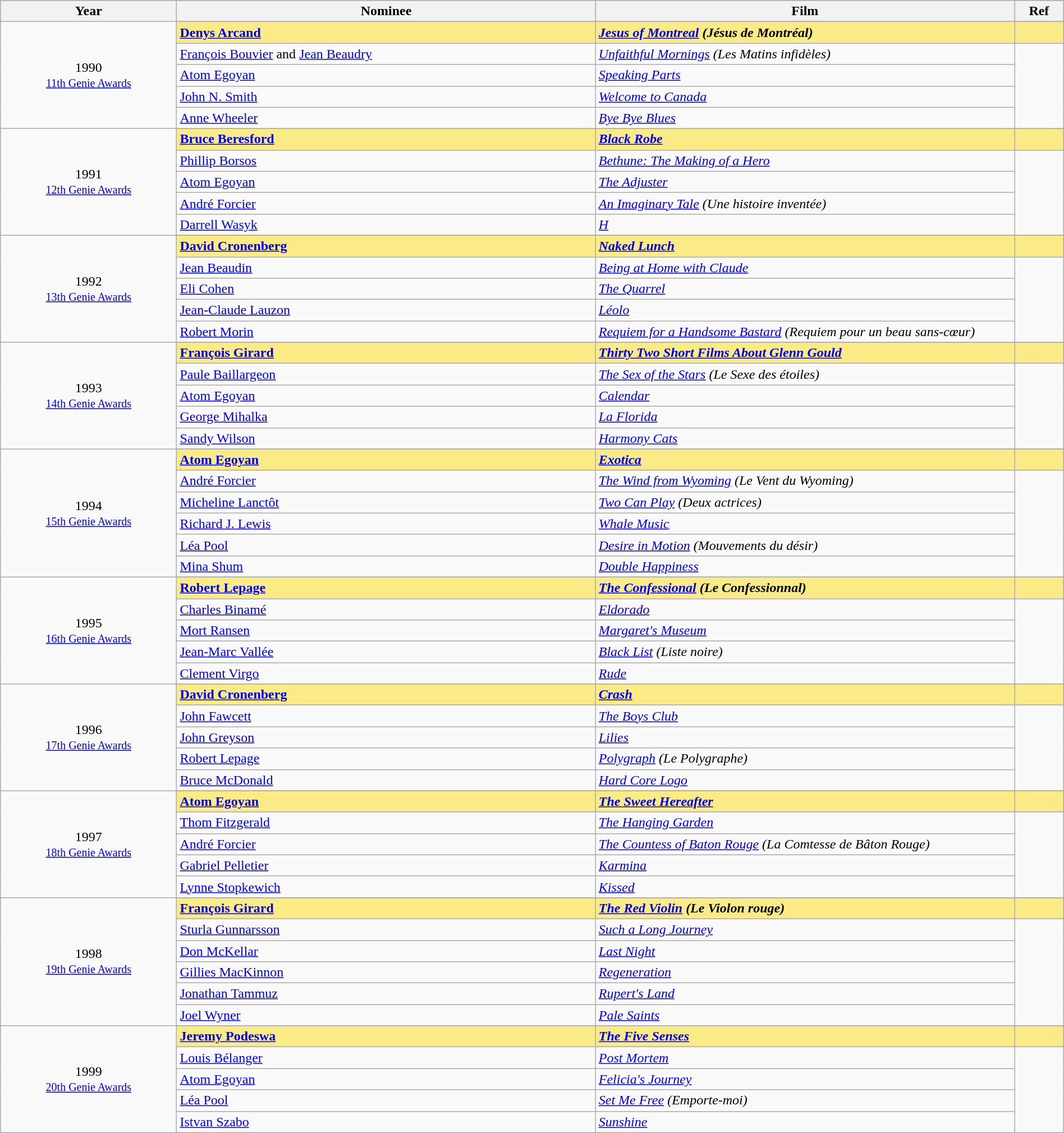<table class="wikitable" style="width:100%;">
<tr style="background:#bebebe;">
<th style="width:8%;">Year</th>
<th style="width:19%;">Nominee</th>
<th style="width:19%;">Film</th>
<th style="width:2%;">Ref</th>
</tr>
<tr>
<td rowspan="6" align="center">1990 <br> <small><a href='#'>11th Genie Awards</a></small></td>
</tr>
<tr style="background:#FAEB86;">
<td><strong><a href='#'>Denys Arcand</a></strong></td>
<td><strong><em><a href='#'>Jesus of Montreal</a> (Jésus de Montréal)</em></strong></td>
<td></td>
</tr>
<tr>
<td><a href='#'>François Bouvier</a> and <a href='#'>Jean Beaudry</a></td>
<td><em><a href='#'>Unfaithful Mornings</a> (Les Matins infidèles)</em></td>
<td rowspan=4></td>
</tr>
<tr>
<td><a href='#'>Atom Egoyan</a></td>
<td><em><a href='#'>Speaking Parts</a></em></td>
</tr>
<tr>
<td><a href='#'>John N. Smith</a></td>
<td><em><a href='#'>Welcome to Canada</a></em></td>
</tr>
<tr>
<td><a href='#'>Anne Wheeler</a></td>
<td><em><a href='#'>Bye Bye Blues</a></em></td>
</tr>
<tr>
<td rowspan="6" align="center">1991 <br> <small><a href='#'>12th Genie Awards</a></small></td>
</tr>
<tr style="background:#FAEB86;">
<td><strong><a href='#'>Bruce Beresford</a></strong></td>
<td><strong><em><a href='#'>Black Robe</a></em></strong></td>
<td></td>
</tr>
<tr>
<td><a href='#'>Phillip Borsos</a></td>
<td><em><a href='#'>Bethune: The Making of a Hero</a></em></td>
<td rowspan=4></td>
</tr>
<tr>
<td><a href='#'>Atom Egoyan</a></td>
<td><em><a href='#'>The Adjuster</a></em></td>
</tr>
<tr>
<td><a href='#'>André Forcier</a></td>
<td><em><a href='#'>An Imaginary Tale</a> (Une histoire inventée)</em></td>
</tr>
<tr>
<td><a href='#'>Darrell Wasyk</a></td>
<td><em><a href='#'>H</a></em></td>
</tr>
<tr>
<td rowspan="6" align="center">1992 <br> <small><a href='#'>13th Genie Awards</a></small></td>
</tr>
<tr style="background:#FAEB86;">
<td><strong><a href='#'>David Cronenberg</a></strong></td>
<td><strong><em><a href='#'>Naked Lunch</a></em></strong></td>
<td></td>
</tr>
<tr>
<td><a href='#'>Jean Beaudin</a></td>
<td><em><a href='#'>Being at Home with Claude</a></em></td>
<td rowspan=4></td>
</tr>
<tr>
<td><a href='#'>Eli Cohen</a></td>
<td><em><a href='#'>The Quarrel</a></em></td>
</tr>
<tr>
<td><a href='#'>Jean-Claude Lauzon</a></td>
<td><em><a href='#'>Léolo</a></em></td>
</tr>
<tr>
<td><a href='#'>Robert Morin</a></td>
<td><em><a href='#'>Requiem for a Handsome Bastard</a> (Requiem pour un beau sans-cœur)</em></td>
</tr>
<tr>
<td rowspan="6" align="center">1993 <br> <small><a href='#'>14th Genie Awards</a></small></td>
</tr>
<tr style="background:#FAEB86;">
<td><strong><a href='#'>François Girard</a></strong></td>
<td><strong><em><a href='#'>Thirty Two Short Films About Glenn Gould</a></em></strong></td>
<td></td>
</tr>
<tr>
<td><a href='#'>Paule Baillargeon</a></td>
<td><em><a href='#'>The Sex of the Stars</a> (Le Sexe des étoiles)</em></td>
<td rowspan=4></td>
</tr>
<tr>
<td><a href='#'>Atom Egoyan</a></td>
<td><em><a href='#'>Calendar</a></em></td>
</tr>
<tr>
<td><a href='#'>George Mihalka</a></td>
<td><em><a href='#'>La Florida</a></em></td>
</tr>
<tr>
<td><a href='#'>Sandy Wilson</a></td>
<td><em><a href='#'>Harmony Cats</a></em></td>
</tr>
<tr>
<td rowspan="7" align="center">1994 <br> <small><a href='#'>15th Genie Awards</a></small></td>
</tr>
<tr style="background:#FAEB86;">
<td><strong><a href='#'>Atom Egoyan</a></strong></td>
<td><strong><em><a href='#'>Exotica</a></em></strong></td>
<td></td>
</tr>
<tr>
<td><a href='#'>André Forcier</a></td>
<td><em><a href='#'>The Wind from Wyoming</a> (Le Vent du Wyoming)</em></td>
<td rowspan=5></td>
</tr>
<tr>
<td><a href='#'>Micheline Lanctôt</a></td>
<td><em><a href='#'>Two Can Play</a> (Deux actrices)</em></td>
</tr>
<tr>
<td><a href='#'>Richard J. Lewis</a></td>
<td><em><a href='#'>Whale Music</a></em></td>
</tr>
<tr>
<td><a href='#'>Léa Pool</a></td>
<td><em><a href='#'>Desire in Motion</a> (Mouvements du désir)</em></td>
</tr>
<tr>
<td><a href='#'>Mina Shum</a></td>
<td><em><a href='#'>Double Happiness</a></em></td>
</tr>
<tr>
<td rowspan="6" align="center">1995 <br> <small><a href='#'>16th Genie Awards</a></small></td>
</tr>
<tr style="background:#FAEB86;">
<td><strong><a href='#'>Robert Lepage</a></strong></td>
<td><strong><em><a href='#'>The Confessional</a> (Le Confessionnal)</em></strong></td>
<td></td>
</tr>
<tr>
<td><a href='#'>Charles Binamé</a></td>
<td><em><a href='#'>Eldorado</a></em></td>
<td rowspan=4></td>
</tr>
<tr>
<td><a href='#'>Mort Ransen</a></td>
<td><em><a href='#'>Margaret's Museum</a></em></td>
</tr>
<tr>
<td><a href='#'>Jean-Marc Vallée</a></td>
<td><em><a href='#'>Black List</a> (Liste noire)</em></td>
</tr>
<tr>
<td><a href='#'>Clement Virgo</a></td>
<td><em><a href='#'>Rude</a></em></td>
</tr>
<tr>
<td rowspan="6" align="center">1996 <br> <small><a href='#'>17th Genie Awards</a></small></td>
</tr>
<tr style="background:#FAEB86;">
<td><strong><a href='#'>David Cronenberg</a></strong></td>
<td><strong><em><a href='#'>Crash</a></em></strong></td>
<td></td>
</tr>
<tr>
<td><a href='#'>John Fawcett</a></td>
<td><em><a href='#'>The Boys Club</a></em></td>
<td rowspan=4></td>
</tr>
<tr>
<td><a href='#'>John Greyson</a></td>
<td><em><a href='#'>Lilies</a></em></td>
</tr>
<tr>
<td><a href='#'>Robert Lepage</a></td>
<td><em><a href='#'>Polygraph</a> (Le Polygraphe)</em></td>
</tr>
<tr>
<td><a href='#'>Bruce McDonald</a></td>
<td><em><a href='#'>Hard Core Logo</a></em></td>
</tr>
<tr>
<td rowspan="6" align="center">1997 <br> <small><a href='#'>18th Genie Awards</a></small></td>
</tr>
<tr style="background:#FAEB86;">
<td><strong><a href='#'>Atom Egoyan</a></strong></td>
<td><strong><em><a href='#'>The Sweet Hereafter</a></em></strong></td>
<td></td>
</tr>
<tr>
<td><a href='#'>Thom Fitzgerald</a></td>
<td><em><a href='#'>The Hanging Garden</a></em></td>
<td rowspan=4></td>
</tr>
<tr>
<td><a href='#'>André Forcier</a></td>
<td><em><a href='#'>The Countess of Baton Rouge</a> (La Comtesse de Bâton Rouge)</em></td>
</tr>
<tr>
<td><a href='#'>Gabriel Pelletier</a></td>
<td><em><a href='#'>Karmina</a></em></td>
</tr>
<tr>
<td><a href='#'>Lynne Stopkewich</a></td>
<td><em><a href='#'>Kissed</a></em></td>
</tr>
<tr>
<td rowspan="7" align="center">1998 <br> <small><a href='#'>19th Genie Awards</a></small></td>
</tr>
<tr style="background:#FAEB86;">
<td><strong><a href='#'>François Girard</a></strong></td>
<td><strong><em><a href='#'>The Red Violin</a> (Le Violon rouge)</em></strong></td>
<td></td>
</tr>
<tr>
<td><a href='#'>Sturla Gunnarsson</a></td>
<td><em><a href='#'>Such a Long Journey</a></em></td>
<td rowspan=5></td>
</tr>
<tr>
<td><a href='#'>Don McKellar</a></td>
<td><em><a href='#'>Last Night</a></em></td>
</tr>
<tr>
<td><a href='#'>Gillies MacKinnon</a></td>
<td><em><a href='#'>Regeneration</a></em></td>
</tr>
<tr>
<td><a href='#'>Jonathan Tammuz</a></td>
<td><em><a href='#'>Rupert's Land</a></em></td>
</tr>
<tr>
<td><a href='#'>Joel Wyner</a></td>
<td><em><a href='#'>Pale Saints</a></em></td>
</tr>
<tr>
<td rowspan="6" align="center">1999 <br> <small><a href='#'>20th Genie Awards</a></small></td>
</tr>
<tr style="background:#FAEB86;">
<td><strong><a href='#'>Jeremy Podeswa</a></strong></td>
<td><strong><em><a href='#'>The Five Senses</a></em></strong></td>
<td></td>
</tr>
<tr>
<td><a href='#'>Louis Bélanger</a></td>
<td><em><a href='#'>Post Mortem</a></em></td>
<td rowspan=4></td>
</tr>
<tr>
<td><a href='#'>Atom Egoyan</a></td>
<td><em><a href='#'>Felicia's Journey</a></em></td>
</tr>
<tr>
<td><a href='#'>Léa Pool</a></td>
<td><em><a href='#'>Set Me Free</a> (Emporte-moi)</em></td>
</tr>
<tr>
<td><a href='#'>Istvan Szabo</a></td>
<td><em><a href='#'>Sunshine</a></em></td>
</tr>
</table>
